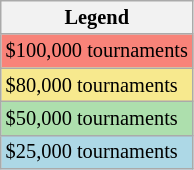<table class=wikitable style="font-size:85%">
<tr>
<th>Legend</th>
</tr>
<tr style="background:#f88379;">
<td>$100,000 tournaments</td>
</tr>
<tr style="background:#f7e98e;">
<td>$80,000 tournaments</td>
</tr>
<tr style="background:#addfad;">
<td>$50,000 tournaments</td>
</tr>
<tr style="background:lightblue;">
<td>$25,000 tournaments</td>
</tr>
</table>
